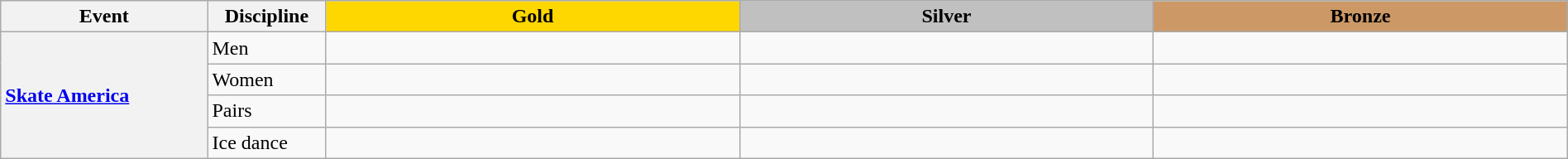<table class="wikitable unsortable" style="text-align:left; width:100%">
<tr>
<th scope="col" style="width:10%">Event</th>
<th scope="col" style="width:5%">Discipline</th>
<td scope="col" style="text-align:center; width:20%; background:gold"><strong>Gold</strong></td>
<td scope="col" style="text-align:center; width:20%; background:silver"><strong>Silver</strong></td>
<td scope="col" style="text-align:center; width:20%; background:#c96"><strong>Bronze</strong></td>
</tr>
<tr>
<th scope="row" style="text-align:left" rowspan="4"> <a href='#'>Skate America</a></th>
<td>Men</td>
<td></td>
<td></td>
<td></td>
</tr>
<tr>
<td>Women</td>
<td></td>
<td></td>
<td></td>
</tr>
<tr>
<td>Pairs</td>
<td></td>
<td></td>
<td></td>
</tr>
<tr>
<td>Ice dance</td>
<td></td>
<td></td>
<td></td>
</tr>
</table>
